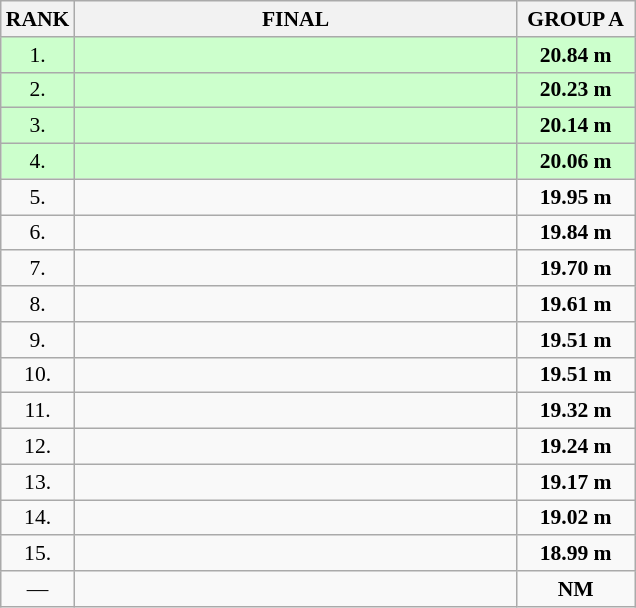<table class="wikitable" style="border-collapse: collapse; font-size: 90%;">
<tr>
<th>RANK</th>
<th style="width: 20em">FINAL</th>
<th style="width: 5em">GROUP A</th>
</tr>
<tr bgcolor=#CCFFCC>
<td align="center">1.</td>
<td></td>
<td align="center"><strong>20.84 m</strong></td>
</tr>
<tr bgcolor=#CCFFCC>
<td align="center">2.</td>
<td></td>
<td align="center"><strong>20.23 m</strong></td>
</tr>
<tr bgcolor=#CCFFCC>
<td align="center">3.</td>
<td></td>
<td align="center"><strong>20.14 m</strong></td>
</tr>
<tr bgcolor=#CCFFCC>
<td align="center">4.</td>
<td></td>
<td align="center"><strong>20.06 m</strong></td>
</tr>
<tr>
<td align="center">5.</td>
<td></td>
<td align="center"><strong>19.95 m</strong></td>
</tr>
<tr>
<td align="center">6.</td>
<td></td>
<td align="center"><strong>19.84 m</strong></td>
</tr>
<tr>
<td align="center">7.</td>
<td></td>
<td align="center"><strong>19.70 m</strong></td>
</tr>
<tr>
<td align="center">8.</td>
<td></td>
<td align="center"><strong>19.61 m</strong></td>
</tr>
<tr>
<td align="center">9.</td>
<td></td>
<td align="center"><strong>19.51 m</strong></td>
</tr>
<tr>
<td align="center">10.</td>
<td></td>
<td align="center"><strong>19.51 m</strong></td>
</tr>
<tr>
<td align="center">11.</td>
<td></td>
<td align="center"><strong>19.32 m</strong></td>
</tr>
<tr>
<td align="center">12.</td>
<td></td>
<td align="center"><strong>19.24 m</strong></td>
</tr>
<tr>
<td align="center">13.</td>
<td></td>
<td align="center"><strong>19.17 m</strong></td>
</tr>
<tr>
<td align="center">14.</td>
<td></td>
<td align="center"><strong>19.02 m</strong></td>
</tr>
<tr>
<td align="center">15.</td>
<td></td>
<td align="center"><strong>18.99 m</strong></td>
</tr>
<tr>
<td align="center">—</td>
<td></td>
<td align="center"><strong>NM</strong></td>
</tr>
</table>
